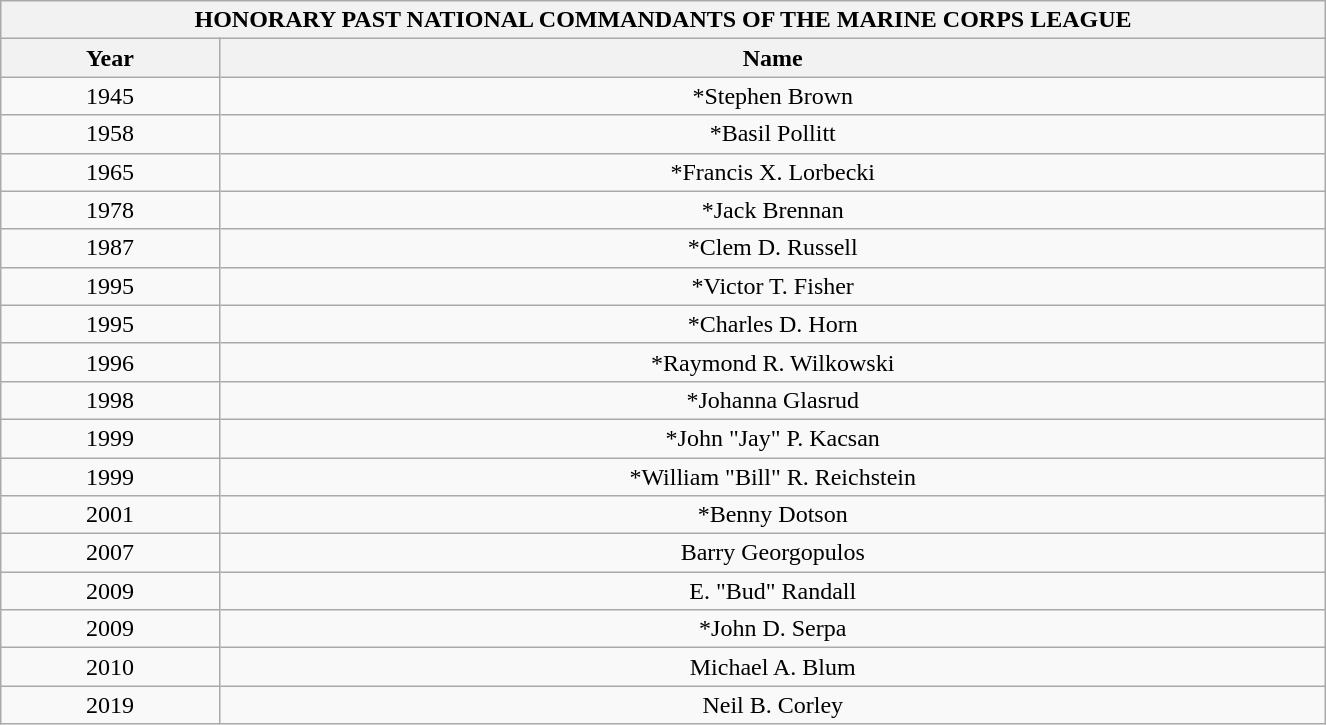<table class="wikitable" style="margin-left: auto; margin-right: auto; border: none; width:70%; text-align:center; cellpadding: 2; cellspacing: 0;">
<tr>
<th colspan="5">HONORARY PAST NATIONAL COMMANDANTS OF THE MARINE CORPS LEAGUE</th>
</tr>
<tr>
<th>Year</th>
<th>Name</th>
</tr>
<tr>
<td style="text-align:center;">1945</td>
<td style="text-align:center;">*Stephen Brown</td>
</tr>
<tr>
<td style="text-align:center;">1958</td>
<td style="text-align:center;">*Basil Pollitt</td>
</tr>
<tr>
<td style="text-align:center;">1965</td>
<td style="text-align:center;">*Francis X. Lorbecki</td>
</tr>
<tr>
<td style="text-align:center;">1978</td>
<td style="text-align:center;">*Jack Brennan</td>
</tr>
<tr>
<td style="text-align:center;">1987</td>
<td style="text-align:center;">*Clem D. Russell</td>
</tr>
<tr>
<td style="text-align:center;">1995</td>
<td style="text-align:center;">*Victor T. Fisher</td>
</tr>
<tr>
<td style="text-align:center;">1995</td>
<td style="text-align:center;">*Charles D. Horn</td>
</tr>
<tr>
<td style="text-align:center;">1996</td>
<td style="text-align:center;">*Raymond R. Wilkowski</td>
</tr>
<tr>
<td style="text-align:center;">1998</td>
<td style="text-align:center;">*Johanna Glasrud</td>
</tr>
<tr>
<td style="text-align:center;">1999</td>
<td style="text-align:center;">*John "Jay" P. Kacsan</td>
</tr>
<tr>
<td style="text-align:center;">1999</td>
<td style="text-align:center;">*William "Bill" R. Reichstein</td>
</tr>
<tr>
<td style="text-align:center;">2001</td>
<td style="text-align:center;">*Benny Dotson</td>
</tr>
<tr>
<td style="text-align:center;">2007</td>
<td style="text-align:center;">Barry Georgopulos</td>
</tr>
<tr>
<td style="text-align:center;">2009</td>
<td style="text-align:center;">E. "Bud" Randall</td>
</tr>
<tr>
<td style="text-align:center;">2009</td>
<td style="text-align:center;">*John D. Serpa</td>
</tr>
<tr>
<td style="text-align:center;">2010</td>
<td style="text-align:center;">Michael A. Blum</td>
</tr>
<tr>
<td style="text-align:center;">2019</td>
<td style="text-align:center;">Neil B. Corley</td>
</tr>
</table>
